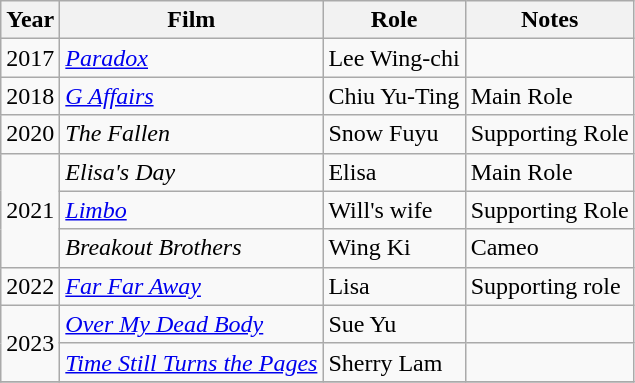<table class="wikitable">
<tr>
<th>Year</th>
<th>Film</th>
<th>Role</th>
<th>Notes</th>
</tr>
<tr>
<td>2017</td>
<td><em><a href='#'>Paradox</a></em></td>
<td>Lee Wing-chi</td>
<td></td>
</tr>
<tr>
<td>2018</td>
<td><em><a href='#'>G Affairs</a></em></td>
<td>Chiu Yu-Ting</td>
<td>Main Role</td>
</tr>
<tr>
<td>2020</td>
<td><em>The Fallen</em></td>
<td>Snow Fuyu</td>
<td>Supporting Role</td>
</tr>
<tr>
<td rowspan="3">2021</td>
<td><em>Elisa's Day</em></td>
<td>Elisa</td>
<td>Main Role</td>
</tr>
<tr>
<td><em><a href='#'>Limbo</a></em></td>
<td>Will's wife</td>
<td>Supporting Role</td>
</tr>
<tr>
<td><em>Breakout Brothers</em></td>
<td>Wing Ki</td>
<td>Cameo</td>
</tr>
<tr>
<td>2022</td>
<td><em><a href='#'>Far Far Away</a></em></td>
<td>Lisa</td>
<td>Supporting role</td>
</tr>
<tr>
<td rowspan="2">2023</td>
<td><em><a href='#'>Over My Dead Body</a></em></td>
<td>Sue Yu</td>
<td></td>
</tr>
<tr>
<td><em><a href='#'>Time Still Turns the Pages</a></em></td>
<td>Sherry Lam</td>
<td></td>
</tr>
<tr>
</tr>
</table>
